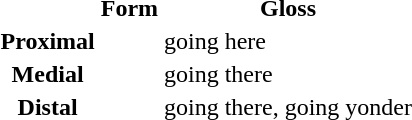<table>
<tr>
<th></th>
<th>Form</th>
<th>Gloss</th>
</tr>
<tr>
<th>Proximal</th>
<td></td>
<td>going here</td>
</tr>
<tr>
<th>Medial</th>
<td></td>
<td>going there</td>
</tr>
<tr>
<th>Distal</th>
<td></td>
<td>going there, going yonder</td>
</tr>
</table>
